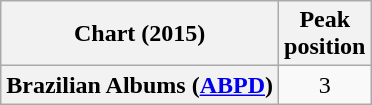<table class="wikitable plainrowheaders">
<tr>
<th scope="col">Chart (2015)</th>
<th scope="col">Peak<br> position</th>
</tr>
<tr>
<th scope="row">Brazilian Albums (<a href='#'>ABPD</a>)</th>
<td align="center">3</td>
</tr>
</table>
